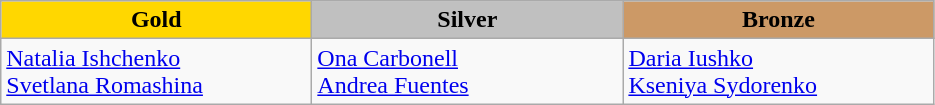<table class="wikitable" style="text-align:left">
<tr align="center">
<td width=200 bgcolor=gold><strong>Gold</strong></td>
<td width=200 bgcolor=silver><strong>Silver</strong></td>
<td width=200 bgcolor=CC9966><strong>Bronze</strong></td>
</tr>
<tr>
<td><a href='#'>Natalia Ishchenko</a><br><a href='#'>Svetlana Romashina</a> <br> </td>
<td><a href='#'>Ona Carbonell</a><br><a href='#'>Andrea Fuentes</a> <br> </td>
<td><a href='#'>Daria Iushko</a><br><a href='#'>Kseniya Sydorenko</a> <br> </td>
</tr>
</table>
